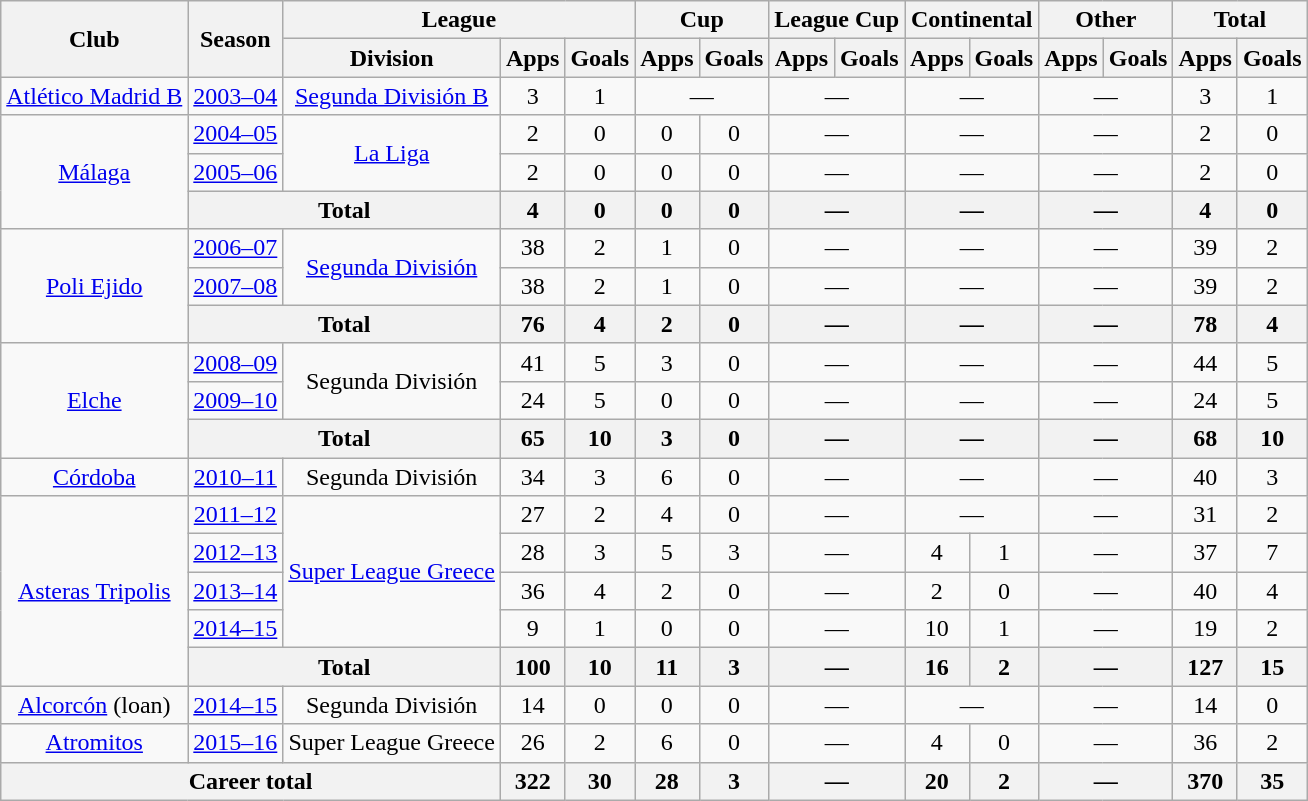<table class="wikitable" style="text-align: center;">
<tr>
<th rowspan="2">Club</th>
<th rowspan="2">Season</th>
<th colspan="3">League</th>
<th colspan="2">Cup</th>
<th colspan="2">League Cup</th>
<th colspan="2">Continental</th>
<th colspan="2">Other</th>
<th colspan="2">Total</th>
</tr>
<tr>
<th>Division</th>
<th>Apps</th>
<th>Goals</th>
<th>Apps</th>
<th>Goals</th>
<th>Apps</th>
<th>Goals</th>
<th>Apps</th>
<th>Goals</th>
<th>Apps</th>
<th>Goals</th>
<th>Apps</th>
<th>Goals</th>
</tr>
<tr>
<td rowspan="1"><a href='#'>Atlético Madrid B</a></td>
<td><a href='#'>2003–04</a></td>
<td><a href='#'>Segunda División B</a></td>
<td>3</td>
<td>1</td>
<td colspan="2">—</td>
<td colspan="2">—</td>
<td colspan="2">—</td>
<td colspan="2">—</td>
<td>3</td>
<td>1</td>
</tr>
<tr>
<td rowspan="3"><a href='#'>Málaga</a></td>
<td><a href='#'>2004–05</a></td>
<td rowspan="2"><a href='#'>La Liga</a></td>
<td>2</td>
<td>0</td>
<td>0</td>
<td>0</td>
<td colspan="2">—</td>
<td colspan="2">—</td>
<td colspan="2">—</td>
<td>2</td>
<td>0</td>
</tr>
<tr>
<td><a href='#'>2005–06</a></td>
<td>2</td>
<td>0</td>
<td>0</td>
<td>0</td>
<td colspan="2">—</td>
<td colspan="2">—</td>
<td colspan="2">—</td>
<td>2</td>
<td>0</td>
</tr>
<tr>
<th colspan="2">Total</th>
<th>4</th>
<th>0</th>
<th>0</th>
<th>0</th>
<th colspan="2">—</th>
<th colspan="2">—</th>
<th colspan="2">—</th>
<th>4</th>
<th>0</th>
</tr>
<tr>
<td rowspan="3"><a href='#'>Poli Ejido</a></td>
<td><a href='#'>2006–07</a></td>
<td rowspan="2"><a href='#'>Segunda División</a></td>
<td>38</td>
<td>2</td>
<td>1</td>
<td>0</td>
<td colspan="2">—</td>
<td colspan="2">—</td>
<td colspan="2">—</td>
<td>39</td>
<td>2</td>
</tr>
<tr>
<td><a href='#'>2007–08</a></td>
<td>38</td>
<td>2</td>
<td>1</td>
<td>0</td>
<td colspan="2">—</td>
<td colspan="2">—</td>
<td colspan="2">—</td>
<td>39</td>
<td>2</td>
</tr>
<tr>
<th colspan="2">Total</th>
<th>76</th>
<th>4</th>
<th>2</th>
<th>0</th>
<th colspan="2">—</th>
<th colspan="2">—</th>
<th colspan="2">—</th>
<th>78</th>
<th>4</th>
</tr>
<tr>
<td rowspan="3"><a href='#'>Elche</a></td>
<td><a href='#'>2008–09</a></td>
<td rowspan="2">Segunda División</td>
<td>41</td>
<td>5</td>
<td>3</td>
<td>0</td>
<td colspan="2">—</td>
<td colspan="2">—</td>
<td colspan="2">—</td>
<td>44</td>
<td>5</td>
</tr>
<tr>
<td><a href='#'>2009–10</a></td>
<td>24</td>
<td>5</td>
<td>0</td>
<td>0</td>
<td colspan="2">—</td>
<td colspan="2">—</td>
<td colspan="2">—</td>
<td>24</td>
<td>5</td>
</tr>
<tr>
<th colspan="2">Total</th>
<th>65</th>
<th>10</th>
<th>3</th>
<th>0</th>
<th colspan="2">—</th>
<th colspan="2">—</th>
<th colspan="2">—</th>
<th>68</th>
<th>10</th>
</tr>
<tr>
<td rowspan="1"><a href='#'>Córdoba</a></td>
<td><a href='#'>2010–11</a></td>
<td>Segunda División</td>
<td>34</td>
<td>3</td>
<td>6</td>
<td>0</td>
<td colspan="2">—</td>
<td colspan="2">—</td>
<td colspan="2">—</td>
<td>40</td>
<td>3</td>
</tr>
<tr>
<td rowspan="5"><a href='#'>Asteras Tripolis</a></td>
<td><a href='#'>2011–12</a></td>
<td rowspan="4"><a href='#'>Super League Greece</a></td>
<td>27</td>
<td>2</td>
<td>4</td>
<td>0</td>
<td colspan="2">—</td>
<td colspan="2">—</td>
<td colspan="2">—</td>
<td>31</td>
<td>2</td>
</tr>
<tr>
<td><a href='#'>2012–13</a></td>
<td>28</td>
<td>3</td>
<td>5</td>
<td>3</td>
<td colspan="2">—</td>
<td>4</td>
<td>1</td>
<td colspan="2">—</td>
<td>37</td>
<td>7</td>
</tr>
<tr>
<td><a href='#'>2013–14</a></td>
<td>36</td>
<td>4</td>
<td>2</td>
<td>0</td>
<td colspan="2">—</td>
<td>2</td>
<td>0</td>
<td colspan="2">—</td>
<td>40</td>
<td>4</td>
</tr>
<tr>
<td><a href='#'>2014–15</a></td>
<td>9</td>
<td>1</td>
<td>0</td>
<td>0</td>
<td colspan="2">—</td>
<td>10</td>
<td>1</td>
<td colspan="2">—</td>
<td>19</td>
<td>2</td>
</tr>
<tr>
<th colspan="2">Total</th>
<th>100</th>
<th>10</th>
<th>11</th>
<th>3</th>
<th colspan="2">—</th>
<th>16</th>
<th>2</th>
<th colspan="2">—</th>
<th>127</th>
<th>15</th>
</tr>
<tr>
<td rowspan="1"><a href='#'>Alcorcón</a> (loan)</td>
<td><a href='#'>2014–15</a></td>
<td>Segunda División</td>
<td>14</td>
<td>0</td>
<td>0</td>
<td>0</td>
<td colspan="2">—</td>
<td colspan="2">—</td>
<td colspan="2">—</td>
<td>14</td>
<td>0</td>
</tr>
<tr>
<td><a href='#'>Atromitos</a></td>
<td><a href='#'>2015–16</a></td>
<td>Super League Greece</td>
<td>26</td>
<td>2</td>
<td>6</td>
<td>0</td>
<td colspan="2">—</td>
<td>4</td>
<td>0</td>
<td colspan="2">—</td>
<td>36</td>
<td>2</td>
</tr>
<tr>
<th colspan="3">Career total</th>
<th>322</th>
<th>30</th>
<th>28</th>
<th>3</th>
<th colspan="2">—</th>
<th>20</th>
<th>2</th>
<th colspan="2">—</th>
<th>370</th>
<th>35</th>
</tr>
</table>
